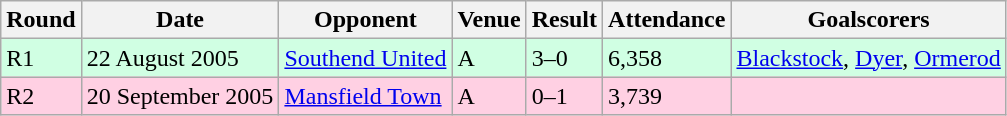<table class="wikitable">
<tr>
<th>Round</th>
<th>Date</th>
<th>Opponent</th>
<th>Venue</th>
<th>Result</th>
<th>Attendance</th>
<th>Goalscorers</th>
</tr>
<tr style="background-color: #d0ffe3;">
<td>R1</td>
<td>22 August 2005</td>
<td><a href='#'>Southend United</a></td>
<td>A</td>
<td>3–0</td>
<td>6,358</td>
<td><a href='#'>Blackstock</a>, <a href='#'>Dyer</a>, <a href='#'>Ormerod</a></td>
</tr>
<tr style="background-color: #ffd0e3;">
<td>R2</td>
<td>20 September 2005</td>
<td><a href='#'>Mansfield Town</a></td>
<td>A</td>
<td>0–1</td>
<td>3,739</td>
<td></td>
</tr>
</table>
